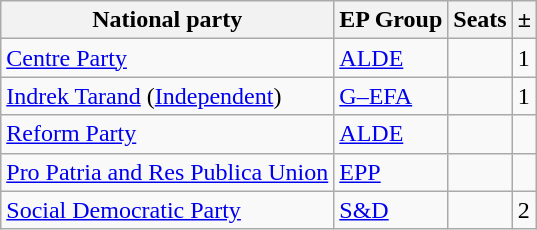<table class="wikitable">
<tr>
<th>National party</th>
<th>EP Group</th>
<th>Seats</th>
<th>±</th>
</tr>
<tr>
<td> <a href='#'>Centre Party</a></td>
<td> <a href='#'>ALDE</a></td>
<td></td>
<td> 1</td>
</tr>
<tr>
<td> <a href='#'>Indrek Tarand</a> (<a href='#'>Independent</a>)</td>
<td> <a href='#'>G–EFA</a></td>
<td></td>
<td> 1</td>
</tr>
<tr>
<td> <a href='#'>Reform Party</a></td>
<td> <a href='#'>ALDE</a></td>
<td></td>
<td></td>
</tr>
<tr>
<td> <a href='#'>Pro Patria and Res Publica Union</a></td>
<td> <a href='#'>EPP</a></td>
<td></td>
<td></td>
</tr>
<tr>
<td> <a href='#'>Social Democratic Party</a></td>
<td> <a href='#'>S&D</a></td>
<td></td>
<td> 2</td>
</tr>
</table>
